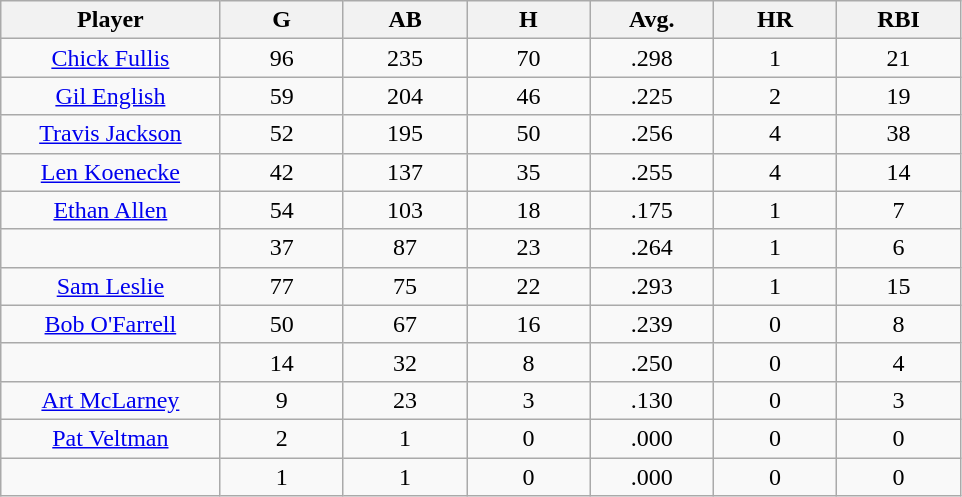<table class="wikitable sortable">
<tr>
<th bgcolor="#DDDDFF" width="16%">Player</th>
<th bgcolor="#DDDDFF" width="9%">G</th>
<th bgcolor="#DDDDFF" width="9%">AB</th>
<th bgcolor="#DDDDFF" width="9%">H</th>
<th bgcolor="#DDDDFF" width="9%">Avg.</th>
<th bgcolor="#DDDDFF" width="9%">HR</th>
<th bgcolor="#DDDDFF" width="9%">RBI</th>
</tr>
<tr align="center">
<td><a href='#'>Chick Fullis</a></td>
<td>96</td>
<td>235</td>
<td>70</td>
<td>.298</td>
<td>1</td>
<td>21</td>
</tr>
<tr align=center>
<td><a href='#'>Gil English</a></td>
<td>59</td>
<td>204</td>
<td>46</td>
<td>.225</td>
<td>2</td>
<td>19</td>
</tr>
<tr align=center>
<td><a href='#'>Travis Jackson</a></td>
<td>52</td>
<td>195</td>
<td>50</td>
<td>.256</td>
<td>4</td>
<td>38</td>
</tr>
<tr align=center>
<td><a href='#'>Len Koenecke</a></td>
<td>42</td>
<td>137</td>
<td>35</td>
<td>.255</td>
<td>4</td>
<td>14</td>
</tr>
<tr align=center>
<td><a href='#'>Ethan Allen</a></td>
<td>54</td>
<td>103</td>
<td>18</td>
<td>.175</td>
<td>1</td>
<td>7</td>
</tr>
<tr align=center>
<td></td>
<td>37</td>
<td>87</td>
<td>23</td>
<td>.264</td>
<td>1</td>
<td>6</td>
</tr>
<tr align="center">
<td><a href='#'>Sam Leslie</a></td>
<td>77</td>
<td>75</td>
<td>22</td>
<td>.293</td>
<td>1</td>
<td>15</td>
</tr>
<tr align=center>
<td><a href='#'>Bob O'Farrell</a></td>
<td>50</td>
<td>67</td>
<td>16</td>
<td>.239</td>
<td>0</td>
<td>8</td>
</tr>
<tr align=center>
<td></td>
<td>14</td>
<td>32</td>
<td>8</td>
<td>.250</td>
<td>0</td>
<td>4</td>
</tr>
<tr align="center">
<td><a href='#'>Art McLarney</a></td>
<td>9</td>
<td>23</td>
<td>3</td>
<td>.130</td>
<td>0</td>
<td>3</td>
</tr>
<tr align=center>
<td><a href='#'>Pat Veltman</a></td>
<td>2</td>
<td>1</td>
<td>0</td>
<td>.000</td>
<td>0</td>
<td>0</td>
</tr>
<tr align=center>
<td></td>
<td>1</td>
<td>1</td>
<td>0</td>
<td>.000</td>
<td>0</td>
<td>0</td>
</tr>
</table>
